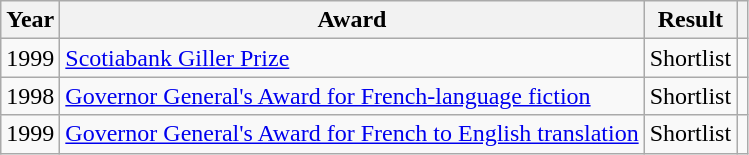<table class="wikitable">
<tr>
<th>Year</th>
<th>Award</th>
<th>Result</th>
<th></th>
</tr>
<tr>
<td>1999</td>
<td><a href='#'>Scotiabank Giller Prize</a></td>
<td>Shortlist</td>
<td></td>
</tr>
<tr>
<td>1998</td>
<td><a href='#'>Governor General's Award for French-language fiction</a></td>
<td>Shortlist</td>
<td></td>
</tr>
<tr>
<td>1999</td>
<td><a href='#'>Governor General's Award for French to English translation</a></td>
<td>Shortlist</td>
<td></td>
</tr>
</table>
